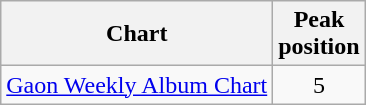<table class="wikitable sortable" style="text-align:center;">
<tr>
<th>Chart </th>
<th>Peak <br> position</th>
</tr>
<tr>
<td><a href='#'>Gaon Weekly Album Chart</a></td>
<td align=center>5</td>
</tr>
</table>
